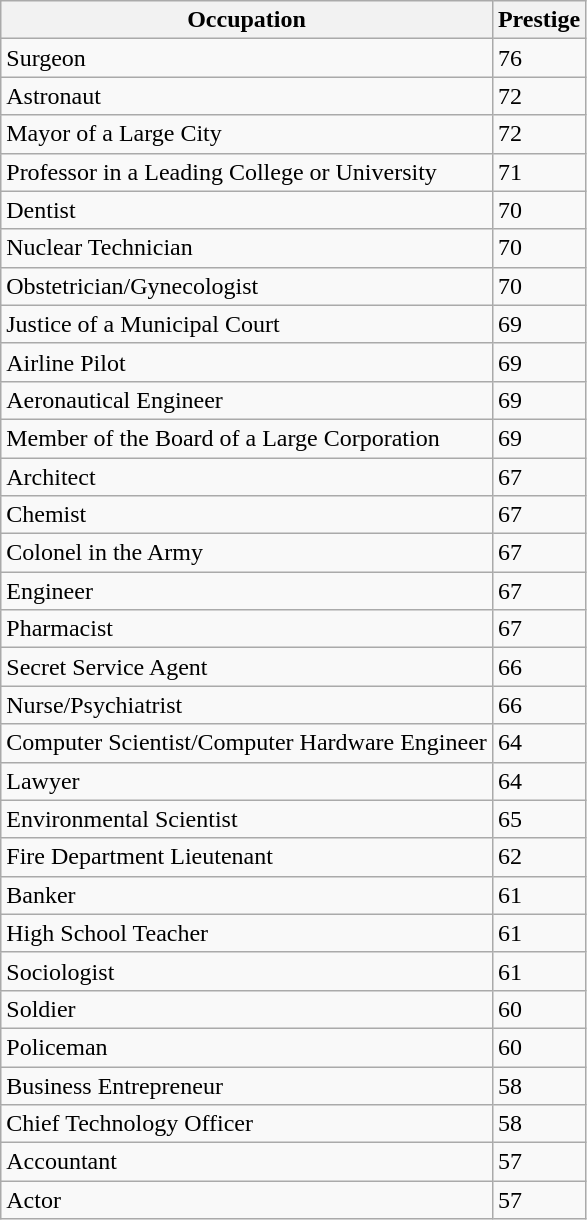<table class="wikitable sortable" border="1">
<tr>
<th scope="col">Occupation</th>
<th scope="col">Prestige</th>
</tr>
<tr>
<td>Surgeon</td>
<td>76</td>
</tr>
<tr>
<td>Astronaut</td>
<td>72</td>
</tr>
<tr>
<td>Mayor of a Large City</td>
<td>72</td>
</tr>
<tr>
<td>Professor in a Leading College or University</td>
<td>71</td>
</tr>
<tr>
<td>Dentist</td>
<td>70</td>
</tr>
<tr>
<td>Nuclear Technician</td>
<td>70</td>
</tr>
<tr>
<td>Obstetrician/Gynecologist</td>
<td>70</td>
</tr>
<tr>
<td>Justice of a Municipal Court</td>
<td>69</td>
</tr>
<tr>
<td>Airline Pilot</td>
<td>69</td>
</tr>
<tr>
<td>Aeronautical Engineer</td>
<td>69</td>
</tr>
<tr>
<td>Member of the Board of a Large Corporation</td>
<td>69</td>
</tr>
<tr>
<td>Architect</td>
<td>67</td>
</tr>
<tr>
<td>Chemist</td>
<td>67</td>
</tr>
<tr>
<td>Colonel in the Army</td>
<td>67</td>
</tr>
<tr>
<td>Engineer</td>
<td>67</td>
</tr>
<tr>
<td>Pharmacist</td>
<td>67</td>
</tr>
<tr>
<td>Secret Service Agent</td>
<td>66</td>
</tr>
<tr>
<td>Nurse/Psychiatrist</td>
<td>66</td>
</tr>
<tr>
<td>Computer Scientist/Computer Hardware Engineer</td>
<td>64</td>
</tr>
<tr>
<td>Lawyer</td>
<td>64</td>
</tr>
<tr>
<td>Environmental Scientist</td>
<td>65</td>
</tr>
<tr>
<td>Fire Department Lieutenant</td>
<td>62</td>
</tr>
<tr>
<td>Banker</td>
<td>61</td>
</tr>
<tr>
<td>High School Teacher</td>
<td>61</td>
</tr>
<tr>
<td>Sociologist</td>
<td>61</td>
</tr>
<tr>
<td>Soldier</td>
<td>60</td>
</tr>
<tr>
<td>Policeman</td>
<td>60</td>
</tr>
<tr>
<td>Business Entrepreneur</td>
<td>58</td>
</tr>
<tr>
<td>Chief Technology Officer</td>
<td>58</td>
</tr>
<tr>
<td>Accountant</td>
<td>57</td>
</tr>
<tr>
<td>Actor</td>
<td>57</td>
</tr>
</table>
